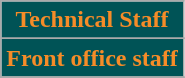<table class="wikitable">
<tr>
<th style="background:#005356; color:#F68C28;" scope="col" colspan="2">Technical Staff<br></th>
</tr>
<tr>
</tr>
<tr>
</tr>
<tr>
</tr>
<tr>
</tr>
<tr>
</tr>
<tr>
<th style="background:#005356; color:#F68C28;" scope="col" colspan="2">Front office staff</th>
</tr>
<tr>
</tr>
<tr>
</tr>
</table>
